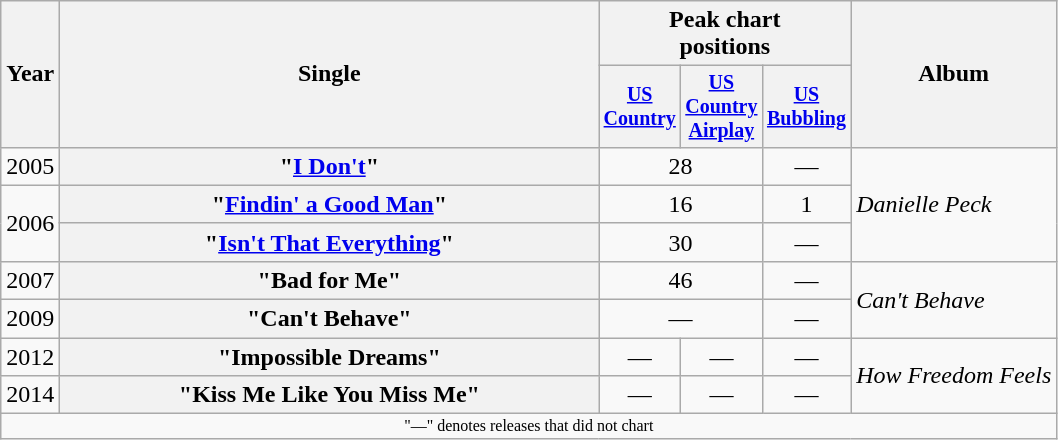<table class="wikitable plainrowheaders" style="text-align:center;">
<tr>
<th rowspan="2">Year</th>
<th rowspan="2" style="width:22em;">Single</th>
<th colspan="3">Peak chart<br>positions</th>
<th rowspan="2">Album</th>
</tr>
<tr style="font-size:smaller;">
<th width="45"><a href='#'>US Country</a><br></th>
<th width="45"><a href='#'>US Country Airplay</a><br></th>
<th width="45"><a href='#'>US Bubbling</a><br></th>
</tr>
<tr>
<td>2005</td>
<th scope="row">"<a href='#'>I Don't</a>"</th>
<td colspan=2>28</td>
<td>—</td>
<td style="text-align:left;" rowspan="3"><em>Danielle Peck</em></td>
</tr>
<tr>
<td rowspan="2">2006</td>
<th scope="row">"<a href='#'>Findin' a Good Man</a>"</th>
<td colspan=2>16</td>
<td>1</td>
</tr>
<tr>
<th scope="row">"<a href='#'>Isn't That Everything</a>"</th>
<td colspan=2>30</td>
<td>—</td>
</tr>
<tr>
<td>2007</td>
<th scope="row">"Bad for Me"</th>
<td colspan=2>46</td>
<td>—</td>
<td style="text-align:left;" rowspan="2"><em>Can't Behave</em></td>
</tr>
<tr>
<td>2009</td>
<th scope="row">"Can't Behave"</th>
<td colspan=2>—</td>
<td>—</td>
</tr>
<tr>
<td>2012</td>
<th scope="row">"Impossible Dreams"</th>
<td>—</td>
<td>—</td>
<td>—</td>
<td style="text-align:left;" rowspan="2"><em>How Freedom Feels</em> </td>
</tr>
<tr>
<td>2014</td>
<th scope="row">"Kiss Me Like You Miss Me"</th>
<td>—</td>
<td>—</td>
<td>—</td>
</tr>
<tr>
<td colspan="10" style="font-size:8pt">"—" denotes releases that did not chart</td>
</tr>
</table>
